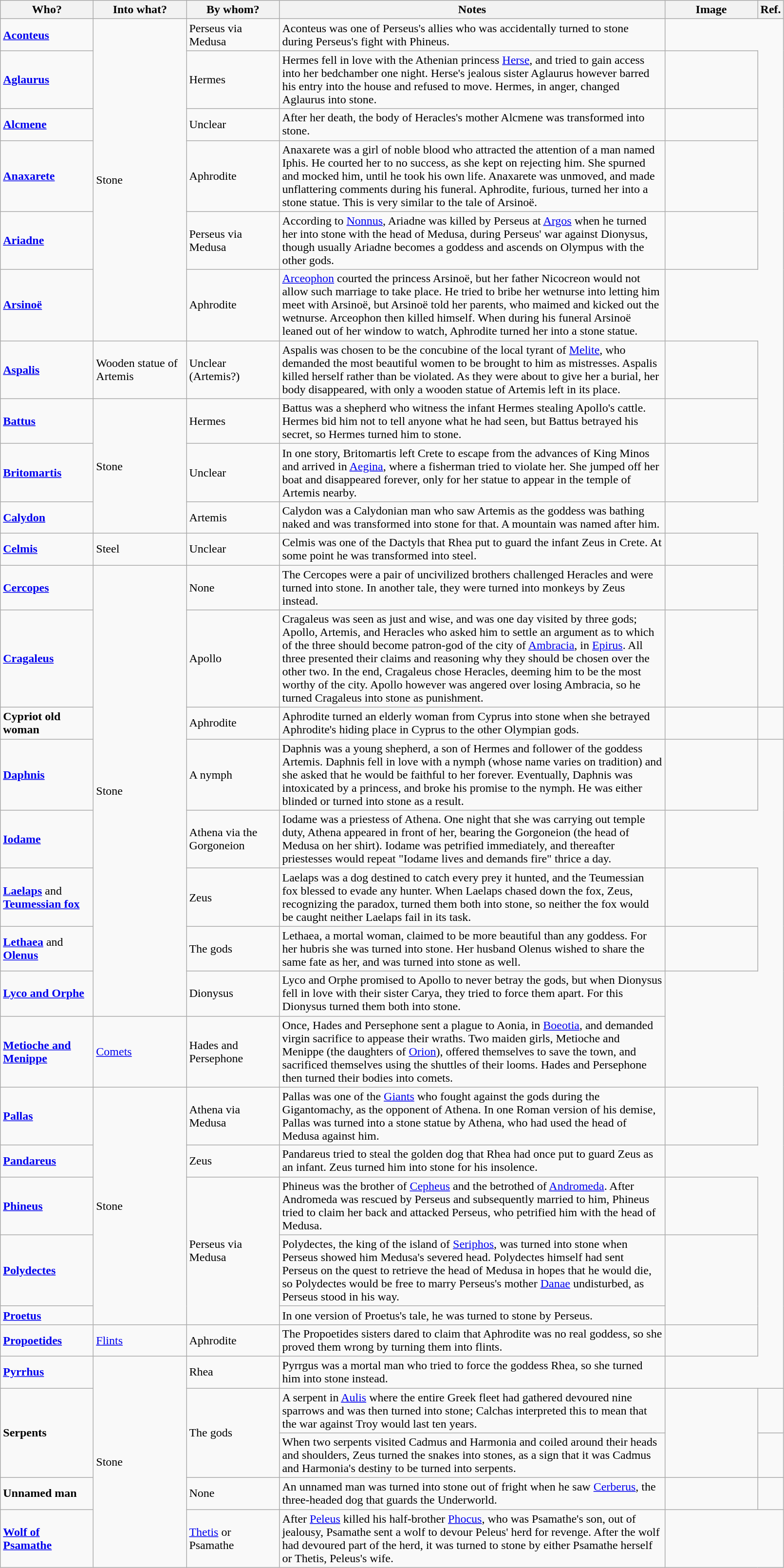<table class="wikitable sortable">
<tr>
<th scope="col" style="width: 90pt;">Who?</th>
<th scope="col" style="width: 90pt;">Into what?</th>
<th scope="col" style="width: 90pt;">By whom?</th>
<th scope="col" style="width: 390pt;">Notes</th>
<th scope="col" style="width: 90pt;">Image</th>
<th class="unsortable">Ref.</th>
</tr>
<tr>
<td><strong><a href='#'>Aconteus</a></strong></td>
<td rowspan="6">Stone</td>
<td>Perseus via Medusa</td>
<td>Aconteus was one of Perseus's allies who was accidentally turned to stone during Perseus's fight with Phineus.</td>
</tr>
<tr>
<td><strong><a href='#'>Aglaurus</a></strong></td>
<td>Hermes</td>
<td>Hermes fell in love with the Athenian princess <a href='#'>Herse</a>, and tried to gain access into her bedchamber one night. Herse's jealous sister Aglaurus however barred his entry into the house and refused to move. Hermes, in anger, changed Aglaurus into stone.</td>
<td></td>
</tr>
<tr>
<td><strong><a href='#'>Alcmene</a></strong></td>
<td>Unclear</td>
<td>After her death, the body of Heracles's mother Alcmene was transformed into stone.</td>
<td></td>
</tr>
<tr>
<td><strong><a href='#'>Anaxarete</a></strong></td>
<td>Aphrodite</td>
<td>Anaxarete was a girl of noble blood who attracted the attention of a man named Iphis. He courted her to no success, as she kept on rejecting him. She spurned and mocked him, until he took his own life. Anaxarete was unmoved, and made unflattering comments during his funeral. Aphrodite, furious, turned her into a stone statue. This is very similar to the tale of Arsinoë.</td>
<td></td>
</tr>
<tr>
<td><strong><a href='#'>Ariadne</a></strong></td>
<td>Perseus via Medusa</td>
<td>According to <a href='#'>Nonnus</a>, Ariadne was killed by Perseus at <a href='#'>Argos</a> when he turned her into stone with the head of Medusa, during Perseus' war against Dionysus, though usually Ariadne becomes a goddess and ascends on Olympus with the other gods.</td>
<td></td>
</tr>
<tr>
<td><strong><a href='#'>Arsinoë</a></strong></td>
<td>Aphrodite</td>
<td><a href='#'>Arceophon</a> courted the princess Arsinoë, but her father Nicocreon would not allow such marriage to take place. He tried to bribe her wetnurse into letting him meet with Arsinoë, but Arsinoë told her parents, who maimed and kicked out the wetnurse. Arceophon then killed himself. When during his funeral Arsinoë leaned out of her window to watch, Aphrodite turned her into a stone statue.</td>
</tr>
<tr>
<td><strong><a href='#'>Aspalis</a></strong></td>
<td>Wooden statue of Artemis</td>
<td>Unclear (Artemis?)</td>
<td>Aspalis was chosen to be the concubine of the local tyrant of <a href='#'>Melite</a>, who demanded the most beautiful women to be brought to him as mistresses. Aspalis killed herself rather than be violated. As they were about to give her a burial, her body disappeared, with only a wooden statue of Artemis left in its place.</td>
<td></td>
</tr>
<tr>
<td><strong><a href='#'>Battus</a></strong></td>
<td rowspan="3">Stone</td>
<td>Hermes</td>
<td>Battus was a shepherd who witness the infant Hermes stealing Apollo's cattle. Hermes bid him not to tell anyone what he had seen, but Battus betrayed his secret, so Hermes turned him to stone.</td>
<td></td>
</tr>
<tr>
<td><strong><a href='#'>Britomartis</a></strong></td>
<td>Unclear</td>
<td>In one story, Britomartis left Crete to escape from the advances of King Minos and arrived in <a href='#'>Aegina</a>, where a fisherman tried to violate her. She jumped off her boat and disappeared forever, only for her statue to appear in the temple of Artemis nearby.</td>
<td></td>
</tr>
<tr>
<td><strong><a href='#'>Calydon</a></strong></td>
<td>Artemis</td>
<td>Calydon was a Calydonian man who saw Artemis as the goddess was bathing naked and was transformed into stone for that. A mountain was named after him.</td>
</tr>
<tr>
<td><strong><a href='#'>Celmis</a></strong></td>
<td>Steel</td>
<td>Unclear</td>
<td>Celmis was one of the Dactyls that Rhea put to guard the infant Zeus in Crete. At some point he was transformed into steel.</td>
<td></td>
</tr>
<tr>
<td><strong><a href='#'>Cercopes</a></strong></td>
<td rowspan="8">Stone</td>
<td>None</td>
<td>The Cercopes were a pair of uncivilized brothers challenged Heracles and were turned into stone. In another tale, they were turned into monkeys by Zeus instead.</td>
<td></td>
</tr>
<tr>
<td><strong><a href='#'>Cragaleus</a></strong></td>
<td>Apollo</td>
<td>Cragaleus was seen as just and wise, and was one day visited by three gods; Apollo, Artemis, and Heracles who asked him to settle an argument as to which of the three should become patron-god of the city of <a href='#'>Ambracia</a>, in <a href='#'>Epirus</a>. All three presented their claims and reasoning why they should be chosen over the other two. In the end, Cragaleus chose Heracles, deeming him to be the most worthy of the city. Apollo however was angered over losing Ambracia, so he turned Cragaleus into stone as punishment.</td>
<td></td>
</tr>
<tr>
<td><strong>Cypriot old woman</strong></td>
<td>Aphrodite</td>
<td>Aphrodite turned an elderly woman from Cyprus into stone when she betrayed Aphrodite's hiding place in Cyprus to the other Olympian gods.</td>
<td></td>
<td></td>
</tr>
<tr>
<td><strong><a href='#'>Daphnis</a></strong></td>
<td>A nymph</td>
<td>Daphnis was a young shepherd, a son of Hermes and follower of the goddess Artemis. Daphnis fell in love with a nymph (whose name varies on tradition) and she asked that he would be faithful to her forever. Eventually, Daphnis was intoxicated by a princess, and broke his promise to the nymph. He was either blinded or turned into stone as a result.</td>
<td></td>
</tr>
<tr>
<td><strong><a href='#'>Iodame</a></strong></td>
<td>Athena via the Gorgoneion</td>
<td>Iodame was a priestess of Athena. One night that she was carrying out temple duty, Athena appeared in front of her, bearing the Gorgoneion (the head of Medusa on her shirt). Iodame was petrified immediately, and thereafter priestesses would repeat "Iodame lives and demands fire" thrice a day.</td>
</tr>
<tr>
<td><strong><a href='#'>Laelaps</a></strong> and <strong><a href='#'>Teumessian fox</a></strong></td>
<td>Zeus</td>
<td>Laelaps was a dog destined to catch every prey it hunted, and the Teumessian fox blessed to evade any hunter. When Laelaps chased down the fox, Zeus, recognizing the paradox, turned them both into stone, so neither the fox would be caught neither Laelaps fail in its task.</td>
<td></td>
</tr>
<tr>
<td><strong><a href='#'>Lethaea</a></strong> and <strong><a href='#'>Olenus</a></strong></td>
<td>The gods</td>
<td>Lethaea, a mortal woman, claimed to be more beautiful than any goddess. For her hubris she was turned into stone. Her husband Olenus wished to share the same fate as her, and was turned into stone as well.</td>
<td></td>
</tr>
<tr>
<td><strong><a href='#'>Lyco and Orphe</a></strong></td>
<td>Dionysus</td>
<td>Lyco and Orphe promised to Apollo to never betray the gods, but when Dionysus fell in love with their sister Carya, they tried to force them apart. For this Dionysus turned them both into stone.</td>
</tr>
<tr>
<td><strong><a href='#'>Metioche and Menippe</a></strong></td>
<td><a href='#'>Comets</a></td>
<td>Hades and Persephone</td>
<td>Once, Hades and Persephone sent a plague to Aonia, in <a href='#'>Boeotia</a>, and demanded virgin sacrifice to appease their wraths. Two maiden girls, Metioche and Menippe (the daughters of <a href='#'>Orion</a>), offered themselves to save the town, and sacrificed themselves using the shuttles of their looms. Hades and Persephone then turned their bodies into comets.</td>
</tr>
<tr>
<td><strong><a href='#'>Pallas</a></strong></td>
<td rowspan="5">Stone</td>
<td>Athena via Medusa</td>
<td>Pallas was one of the <a href='#'>Giants</a> who fought against the gods during the Gigantomachy, as the opponent of Athena. In one Roman version of his demise, Pallas was turned into a stone statue by Athena, who had used the head of Medusa against him.</td>
<td></td>
</tr>
<tr>
<td><strong><a href='#'>Pandareus</a></strong></td>
<td>Zeus</td>
<td>Pandareus tried to steal the golden dog that Rhea had once put to guard Zeus as an infant. Zeus turned him into stone for his insolence.</td>
</tr>
<tr>
<td><strong><a href='#'>Phineus</a></strong></td>
<td rowspan="3">Perseus via Medusa</td>
<td>Phineus was the brother of <a href='#'>Cepheus</a> and the betrothed of <a href='#'>Andromeda</a>. After Andromeda was rescued by Perseus and subsequently married to him, Phineus tried to claim her back and attacked Perseus, who petrified him with the head of Medusa.</td>
<td></td>
</tr>
<tr>
<td><strong><a href='#'>Polydectes</a></strong></td>
<td>Polydectes, the king of the island of <a href='#'>Seriphos</a>, was turned into stone when Perseus showed him Medusa's severed head. Polydectes himself had sent Perseus on the quest to retrieve the head of Medusa in hopes that he would die, so Polydectes would be free to marry Perseus's mother <a href='#'>Danae</a> undisturbed, as Perseus stood in his way.</td>
<td rowspan="2"></td>
</tr>
<tr>
<td><strong><a href='#'>Proetus</a></strong></td>
<td>In one version of Proetus's tale, he was turned to stone by Perseus.</td>
</tr>
<tr>
<td><strong><a href='#'>Propoetides</a></strong></td>
<td><a href='#'>Flints</a></td>
<td>Aphrodite</td>
<td>The Propoetides sisters dared to claim that Aphrodite was no real goddess, so she proved them wrong by turning them into flints.</td>
<td></td>
</tr>
<tr>
<td><strong><a href='#'>Pyrrhus</a></strong></td>
<td rowspan="5">Stone</td>
<td>Rhea</td>
<td>Pyrrgus was a mortal man who tried to force the goddess Rhea, so she turned him into stone instead.</td>
</tr>
<tr>
<td rowspan="2"><strong>Serpents</strong></td>
<td rowspan="2">The gods</td>
<td>A serpent in <a href='#'>Aulis</a> where the entire Greek fleet had gathered devoured nine sparrows and was then turned into stone; Calchas interpreted this to mean that the war against Troy would last ten years.</td>
<td rowspan="2"></td>
<td></td>
</tr>
<tr>
<td>When two serpents visited Cadmus and Harmonia and coiled around their heads and shoulders, Zeus turned the snakes into stones, as a sign that it was Cadmus and Harmonia's destiny to be turned into serpents.</td>
<td></td>
</tr>
<tr>
<td><strong>Unnamed man</strong></td>
<td>None</td>
<td>An unnamed man was turned into stone out of fright when he saw <a href='#'>Cerberus</a>, the three-headed dog that guards the Underworld.</td>
<td></td>
<td></td>
</tr>
<tr>
<td><strong><a href='#'>Wolf of Psamathe</a></strong></td>
<td><a href='#'>Thetis</a> or Psamathe</td>
<td>After <a href='#'>Peleus</a> killed his half-brother <a href='#'>Phocus</a>, who was Psamathe's son, out of jealousy, Psamathe sent a wolf to devour Peleus' herd for revenge. After the wolf had devoured part of the herd, it was turned to stone by either Psamathe herself or Thetis, Peleus's wife.</td>
</tr>
</table>
